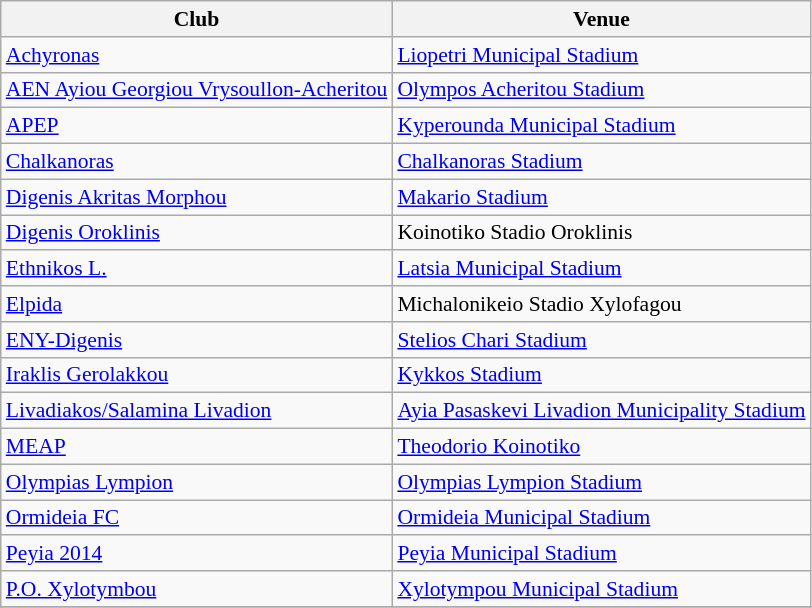<table class="wikitable" style="font-size:90%">
<tr>
<th>Club</th>
<th>Venue</th>
</tr>
<tr>
<td><a href='#'>Achyronas</a></td>
<td><a href='#'>Liopetri Municipal Stadium</a></td>
</tr>
<tr>
<td><a href='#'>AEN Ayiou Georgiou Vrysoullon-Acheritou</a></td>
<td><a href='#'>Olympos Acheritou Stadium</a></td>
</tr>
<tr>
<td><a href='#'>APEP</a></td>
<td><a href='#'>Kyperounda Municipal Stadium</a></td>
</tr>
<tr>
<td><a href='#'>Chalkanoras</a></td>
<td><a href='#'>Chalkanoras Stadium</a></td>
</tr>
<tr>
<td><a href='#'>Digenis Akritas Morphou</a></td>
<td><a href='#'>Makario Stadium</a></td>
</tr>
<tr>
<td><a href='#'>Digenis Oroklinis</a></td>
<td>Koinotiko Stadio Oroklinis</td>
</tr>
<tr>
<td><a href='#'>Ethnikos L.</a></td>
<td><a href='#'>Latsia Municipal Stadium</a></td>
</tr>
<tr>
<td><a href='#'>Elpida</a></td>
<td>Michalonikeio Stadio Xylofagou</td>
</tr>
<tr>
<td><a href='#'>ENY-Digenis</a></td>
<td><a href='#'>Stelios Chari Stadium</a></td>
</tr>
<tr>
<td><a href='#'>Iraklis Gerolakkou</a></td>
<td><a href='#'>Kykkos Stadium</a></td>
</tr>
<tr>
<td><a href='#'>Livadiakos/Salamina Livadion</a></td>
<td><a href='#'>Ayia Pasaskevi Livadion Municipality Stadium</a></td>
</tr>
<tr>
<td><a href='#'>MEAP</a></td>
<td><a href='#'>Theodorio Koinotiko</a></td>
</tr>
<tr>
<td><a href='#'>Olympias Lympion</a></td>
<td><a href='#'>Olympias Lympion Stadium</a></td>
</tr>
<tr>
<td><a href='#'>Ormideia FC</a></td>
<td><a href='#'>Ormideia Municipal Stadium</a></td>
</tr>
<tr>
<td><a href='#'>Peyia 2014</a></td>
<td><a href='#'>Peyia Municipal Stadium</a></td>
</tr>
<tr>
<td><a href='#'>P.O. Xylotymbou</a></td>
<td><a href='#'>Xylotympou Municipal Stadium</a></td>
</tr>
<tr>
</tr>
</table>
